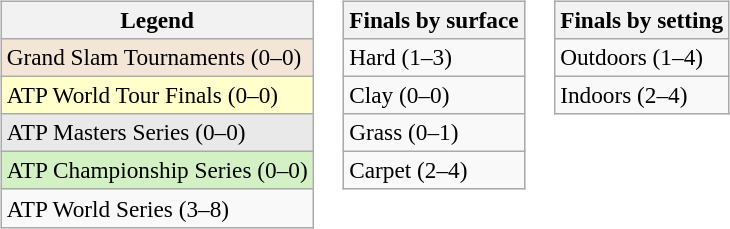<table>
<tr valign=top>
<td><br><table class=wikitable style=font-size:97%>
<tr>
<th>Legend</th>
</tr>
<tr style="background:#f3e6d7;">
<td>Grand Slam Tournaments (0–0)</td>
</tr>
<tr style="background:#ffc;">
<td>ATP World Tour Finals (0–0)</td>
</tr>
<tr style="background:#e9e9e9;">
<td>ATP Masters Series (0–0)</td>
</tr>
<tr style="background:#d4f1c5;">
<td>ATP Championship Series (0–0)</td>
</tr>
<tr>
<td>ATP World Series (3–8)</td>
</tr>
</table>
</td>
<td><br><table class=wikitable style=font-size:97%>
<tr>
<th>Finals by surface</th>
</tr>
<tr>
<td>Hard (1–3)</td>
</tr>
<tr>
<td>Clay (0–0)</td>
</tr>
<tr>
<td>Grass (0–1)</td>
</tr>
<tr>
<td>Carpet (2–4)</td>
</tr>
</table>
</td>
<td><br><table class=wikitable style=font-size:97%>
<tr>
<th>Finals by setting</th>
</tr>
<tr>
<td>Outdoors (1–4)</td>
</tr>
<tr>
<td>Indoors (2–4)</td>
</tr>
</table>
</td>
</tr>
</table>
